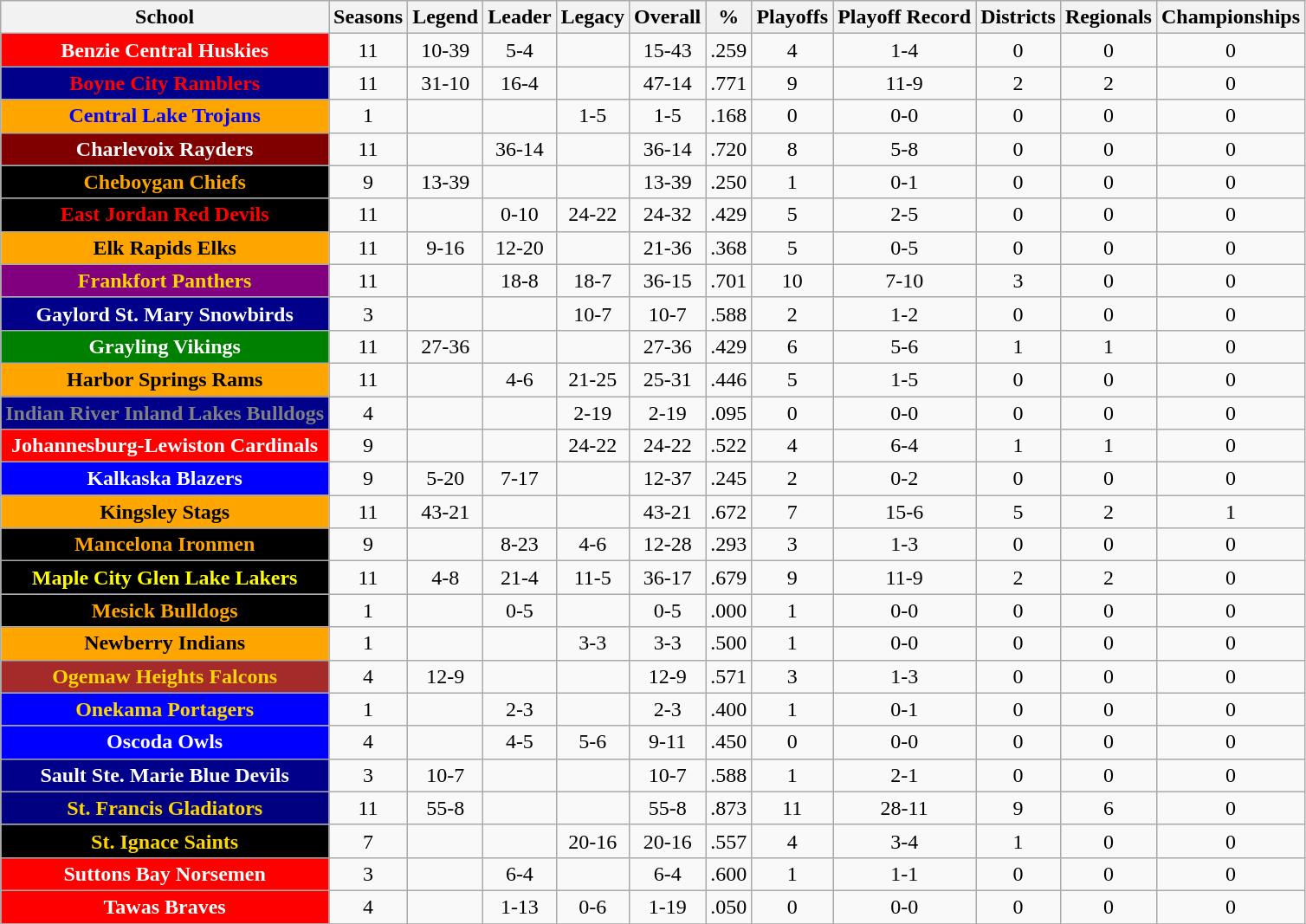<table class="wikitable sortable" style="text-align: center;">
<tr>
<th>School</th>
<th>Seasons</th>
<th>Legend</th>
<th>Leader</th>
<th>Legacy</th>
<th>Overall</th>
<th>%</th>
<th>Playoffs</th>
<th>Playoff Record</th>
<th>Districts</th>
<th>Regionals</th>
<th>Championships</th>
</tr>
<tr>
<th align=center style="background:red;color:white">Benzie Central Huskies</th>
<td>11</td>
<td>10-39</td>
<td>5-4</td>
<td></td>
<td>15-43</td>
<td>.259</td>
<td>4</td>
<td>1-4</td>
<td>0</td>
<td>0</td>
<td>0</td>
</tr>
<tr>
<th align=center style="background:darkblue;color:red">Boyne City Ramblers</th>
<td>11</td>
<td>31-10</td>
<td>16-4</td>
<td></td>
<td>47-14</td>
<td>.771</td>
<td>9</td>
<td>11-9</td>
<td>2</td>
<td>2</td>
<td>0</td>
</tr>
<tr>
<th align=center style="background:orange;color:blue">Central Lake Trojans</th>
<td>1</td>
<td></td>
<td></td>
<td>1-5</td>
<td>1-5</td>
<td>.168</td>
<td>0</td>
<td>0-0</td>
<td>0</td>
<td>0</td>
<td>0</td>
</tr>
<tr>
<th align=center style="background:maroon;color:white">Charlevoix Rayders</th>
<td>11</td>
<td></td>
<td>36-14</td>
<td></td>
<td>36-14</td>
<td>.720</td>
<td>8</td>
<td>5-8</td>
<td>0</td>
<td>0</td>
<td>0</td>
</tr>
<tr>
<th align=center style="background:black;color:orange">Cheboygan Chiefs</th>
<td>9</td>
<td>13-39</td>
<td></td>
<td></td>
<td>13-39</td>
<td>.250</td>
<td>1</td>
<td>0-1</td>
<td>0</td>
<td>0</td>
<td>0</td>
</tr>
<tr>
<th align=center style="background:black;color:red">East Jordan Red Devils</th>
<td>11</td>
<td></td>
<td>0-10</td>
<td>24-22</td>
<td>24-32</td>
<td>.429</td>
<td>5</td>
<td>2-5</td>
<td>0</td>
<td>0</td>
<td>0</td>
</tr>
<tr>
<th align=center style="background:orange;color:black">Elk Rapids Elks</th>
<td>11</td>
<td>9-16</td>
<td>12-20</td>
<td></td>
<td>21-36</td>
<td>.368</td>
<td>5</td>
<td>0-5</td>
<td>0</td>
<td>0</td>
<td>0</td>
</tr>
<tr>
<th align=center style="background:purple;color:gold">Frankfort Panthers</th>
<td>11</td>
<td></td>
<td>18-8</td>
<td>18-7</td>
<td>36-15</td>
<td>.701</td>
<td>10</td>
<td>7-10</td>
<td>3</td>
<td>0</td>
<td>0</td>
</tr>
<tr>
<th align=center style="background:darkblue;color:white">Gaylord St. Mary Snowbirds</th>
<td>3</td>
<td></td>
<td></td>
<td>10-7</td>
<td>10-7</td>
<td>.588</td>
<td>2</td>
<td>1-2</td>
<td>0</td>
<td>0</td>
<td>0</td>
</tr>
<tr>
<th align=center style="background:green;color:white">Grayling Vikings</th>
<td>11</td>
<td>27-36</td>
<td></td>
<td></td>
<td>27-36</td>
<td>.429</td>
<td>6</td>
<td>5-6</td>
<td>1</td>
<td>1</td>
<td>0</td>
</tr>
<tr>
<th align=center style="background:orange;color:black">Harbor Springs Rams</th>
<td>11</td>
<td></td>
<td>4-6</td>
<td>21-25</td>
<td>25-31</td>
<td>.446</td>
<td>5</td>
<td>1-5</td>
<td>0</td>
<td>0</td>
<td>0</td>
</tr>
<tr>
<th align=center style="background:darkblue;color:gray">Indian River Inland Lakes Bulldogs</th>
<td>4</td>
<td></td>
<td></td>
<td>2-19</td>
<td>2-19</td>
<td>.095</td>
<td>0</td>
<td>0-0</td>
<td>0</td>
<td>0</td>
<td>0</td>
</tr>
<tr>
<th align=center style="background:red;color:white">Johannesburg-Lewiston Cardinals</th>
<td>9</td>
<td></td>
<td></td>
<td>24-22</td>
<td>24-22</td>
<td>.522</td>
<td>4</td>
<td>6-4</td>
<td>1</td>
<td>1</td>
<td>0</td>
</tr>
<tr>
<th align=center style="background:blue;color:white">Kalkaska Blazers</th>
<td>9</td>
<td>5-20</td>
<td>7-17</td>
<td></td>
<td>12-37</td>
<td>.245</td>
<td>2</td>
<td>0-2</td>
<td>0</td>
<td>0</td>
<td>0</td>
</tr>
<tr>
<th align=center style="background:orange;color:black">Kingsley Stags</th>
<td>11</td>
<td>43-21</td>
<td></td>
<td></td>
<td>43-21</td>
<td>.672</td>
<td>7</td>
<td>15-6</td>
<td>5</td>
<td>2</td>
<td>1</td>
</tr>
<tr>
<th align=center style="background:black;color:orange">Mancelona Ironmen</th>
<td>9</td>
<td></td>
<td>8-23</td>
<td>4-6</td>
<td>12-28</td>
<td>.293</td>
<td>3</td>
<td>1-3</td>
<td>0</td>
<td>0</td>
<td>0</td>
</tr>
<tr>
<th align="center" style="background:black;color:yellow">Maple City Glen Lake Lakers</th>
<td>11</td>
<td>4-8</td>
<td>21-4</td>
<td>11-5</td>
<td>36-17</td>
<td>.679</td>
<td>9</td>
<td>11-9</td>
<td>2</td>
<td>2</td>
<td>0</td>
</tr>
<tr>
<th align=center style="background:black;color:orange">Mesick Bulldogs</th>
<td>1</td>
<td></td>
<td>0-5</td>
<td></td>
<td>0-5</td>
<td>.000</td>
<td>1</td>
<td>0-0</td>
<td>0</td>
<td>0</td>
<td>0</td>
</tr>
<tr>
<th align=center style="background:orange;color:black">Newberry Indians</th>
<td>1</td>
<td></td>
<td></td>
<td>3-3</td>
<td>3-3</td>
<td>.500</td>
<td>1</td>
<td>0-0</td>
<td>0</td>
<td>0</td>
<td>0</td>
</tr>
<tr>
<th align=center style="background:brown;color:gold">Ogemaw Heights Falcons</th>
<td>4</td>
<td>12-9</td>
<td></td>
<td></td>
<td>12-9</td>
<td>.571</td>
<td>3</td>
<td>1-3</td>
<td>0</td>
<td>0</td>
<td>0</td>
</tr>
<tr>
<th align=center style="background:blue;color:gold">Onekama Portagers</th>
<td>1</td>
<td></td>
<td>2-3</td>
<td></td>
<td>2-3</td>
<td>.400</td>
<td>1</td>
<td>0-1</td>
<td>0</td>
<td>0</td>
<td>0</td>
</tr>
<tr>
<th align=center style="background:blue;color:white">Oscoda Owls</th>
<td>4</td>
<td></td>
<td>4-5</td>
<td>5-6</td>
<td>9-11</td>
<td>.450</td>
<td>0</td>
<td>0-0</td>
<td>0</td>
<td>0</td>
<td>0</td>
</tr>
<tr>
<th align=center style="background:darkblue;color:white">Sault Ste. Marie Blue Devils</th>
<td>3</td>
<td>10-7</td>
<td></td>
<td></td>
<td>10-7</td>
<td>.588</td>
<td>1</td>
<td>2-1</td>
<td>0</td>
<td>0</td>
<td>0</td>
</tr>
<tr>
<th align=center style="background:navy;color:gold">St. Francis Gladiators</th>
<td>11</td>
<td>55-8</td>
<td></td>
<td></td>
<td>55-8</td>
<td>.873</td>
<td>11</td>
<td>28-11</td>
<td>9</td>
<td>6</td>
<td>0</td>
</tr>
<tr>
<th align=center style="background:black;color:gold">St. Ignace Saints</th>
<td>7</td>
<td></td>
<td></td>
<td>20-16</td>
<td>20-16</td>
<td>.557</td>
<td>4</td>
<td>3-4</td>
<td>1</td>
<td>0</td>
<td>0</td>
</tr>
<tr>
<th align=center style="background:red;color:white">Suttons Bay Norsemen</th>
<td>3</td>
<td></td>
<td>6-4</td>
<td></td>
<td>6-4</td>
<td>.600</td>
<td>1</td>
<td>1-1</td>
<td>0</td>
<td>0</td>
<td>0</td>
</tr>
<tr>
<th align="center" style="background:red;color:white">Tawas Braves</th>
<td>4</td>
<td></td>
<td>1-13</td>
<td>0-6</td>
<td>1-19</td>
<td>.050</td>
<td>0</td>
<td>0-0</td>
<td>0</td>
<td>0</td>
<td>0</td>
</tr>
<tr>
</tr>
</table>
